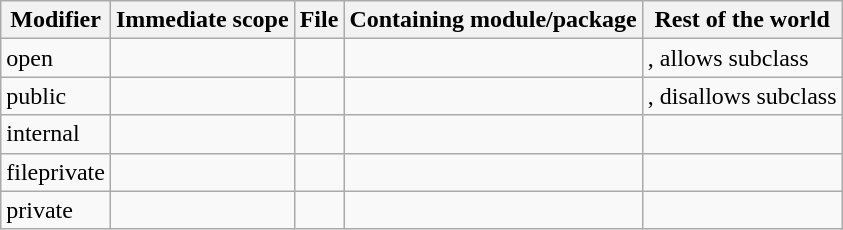<table class="wikitable">
<tr>
<th>Modifier</th>
<th>Immediate scope</th>
<th>File</th>
<th>Containing module/package</th>
<th>Rest of the world</th>
</tr>
<tr>
<td>open</td>
<td></td>
<td></td>
<td></td>
<td>, allows subclass</td>
</tr>
<tr>
<td>public</td>
<td></td>
<td></td>
<td></td>
<td>, disallows subclass</td>
</tr>
<tr>
<td>internal</td>
<td></td>
<td></td>
<td></td>
<td></td>
</tr>
<tr>
<td>fileprivate</td>
<td></td>
<td></td>
<td></td>
<td></td>
</tr>
<tr>
<td>private</td>
<td></td>
<td></td>
<td></td>
<td></td>
</tr>
</table>
